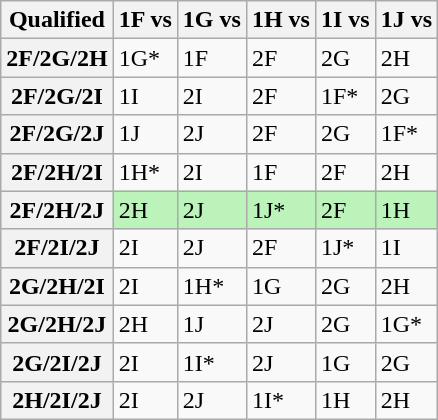<table class="wikitable">
<tr>
<th>Qualified</th>
<th>1F vs</th>
<th>1G vs</th>
<th>1H vs</th>
<th>1I vs</th>
<th>1J vs</th>
</tr>
<tr>
<th>2F/2G/2H</th>
<td>1G*</td>
<td>1F</td>
<td>2F</td>
<td>2G</td>
<td>2H</td>
</tr>
<tr>
<th>2F/2G/2I</th>
<td>1I</td>
<td>2I</td>
<td>2F</td>
<td>1F*</td>
<td>2G</td>
</tr>
<tr>
<th>2F/2G/2J</th>
<td>1J</td>
<td>2J</td>
<td>2F</td>
<td>2G</td>
<td>1F*</td>
</tr>
<tr>
<th>2F/2H/2I</th>
<td>1H*</td>
<td>2I</td>
<td>1F</td>
<td>2F</td>
<td>2H</td>
</tr>
<tr bgcolor=BBF3BB>
<th>2F/2H/2J</th>
<td>2H</td>
<td>2J</td>
<td>1J*</td>
<td>2F</td>
<td>1H</td>
</tr>
<tr>
<th>2F/2I/2J</th>
<td>2I</td>
<td>2J</td>
<td>2F</td>
<td>1J*</td>
<td>1I</td>
</tr>
<tr>
<th>2G/2H/2I</th>
<td>2I</td>
<td>1H*</td>
<td>1G</td>
<td>2G</td>
<td>2H</td>
</tr>
<tr>
<th>2G/2H/2J</th>
<td>2H</td>
<td>1J</td>
<td>2J</td>
<td>2G</td>
<td>1G*</td>
</tr>
<tr>
<th>2G/2I/2J</th>
<td>2I</td>
<td>1I*</td>
<td>2J</td>
<td>1G</td>
<td>2G</td>
</tr>
<tr>
<th>2H/2I/2J</th>
<td>2I</td>
<td>2J</td>
<td>1I*</td>
<td>1H</td>
<td>2H</td>
</tr>
</table>
